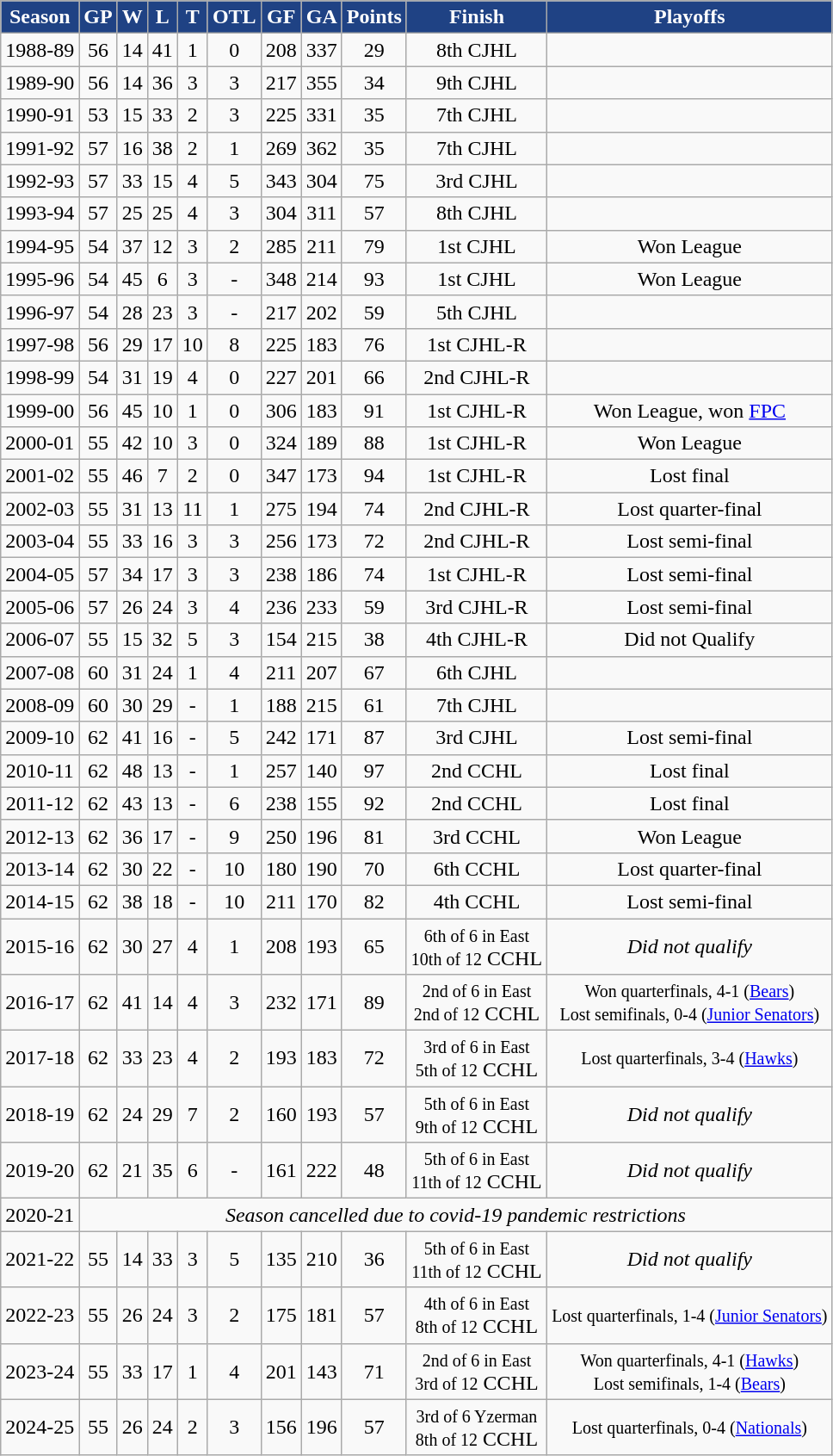<table class="wikitable">
<tr align="center" style="color: #FFFFFF" bgcolor="#1F4284">
<td><strong>Season</strong></td>
<td><strong>GP </strong></td>
<td><strong> W </strong></td>
<td><strong> L </strong></td>
<td><strong> T </strong></td>
<td><strong>OTL</strong></td>
<td><strong>GF </strong></td>
<td><strong>GA </strong></td>
<td><strong>Points</strong></td>
<td><strong>Finish</strong></td>
<td><strong>Playoffs</strong></td>
</tr>
<tr align="center">
<td>1988-89</td>
<td>56</td>
<td>14</td>
<td>41</td>
<td>1</td>
<td>0</td>
<td>208</td>
<td>337</td>
<td>29</td>
<td>8th CJHL</td>
<td></td>
</tr>
<tr align="center">
<td>1989-90</td>
<td>56</td>
<td>14</td>
<td>36</td>
<td>3</td>
<td>3</td>
<td>217</td>
<td>355</td>
<td>34</td>
<td>9th CJHL</td>
<td></td>
</tr>
<tr align="center">
<td>1990-91</td>
<td>53</td>
<td>15</td>
<td>33</td>
<td>2</td>
<td>3</td>
<td>225</td>
<td>331</td>
<td>35</td>
<td>7th CJHL</td>
<td></td>
</tr>
<tr align="center">
<td>1991-92</td>
<td>57</td>
<td>16</td>
<td>38</td>
<td>2</td>
<td>1</td>
<td>269</td>
<td>362</td>
<td>35</td>
<td>7th CJHL</td>
<td></td>
</tr>
<tr align="center">
<td>1992-93</td>
<td>57</td>
<td>33</td>
<td>15</td>
<td>4</td>
<td>5</td>
<td>343</td>
<td>304</td>
<td>75</td>
<td>3rd CJHL</td>
<td></td>
</tr>
<tr align="center">
<td>1993-94</td>
<td>57</td>
<td>25</td>
<td>25</td>
<td>4</td>
<td>3</td>
<td>304</td>
<td>311</td>
<td>57</td>
<td>8th CJHL</td>
<td></td>
</tr>
<tr align="center">
<td>1994-95</td>
<td>54</td>
<td>37</td>
<td>12</td>
<td>3</td>
<td>2</td>
<td>285</td>
<td>211</td>
<td>79</td>
<td>1st CJHL</td>
<td>Won League</td>
</tr>
<tr align="center">
<td>1995-96</td>
<td>54</td>
<td>45</td>
<td>6</td>
<td>3</td>
<td>-</td>
<td>348</td>
<td>214</td>
<td>93</td>
<td>1st CJHL</td>
<td>Won League</td>
</tr>
<tr align="center">
<td>1996-97</td>
<td>54</td>
<td>28</td>
<td>23</td>
<td>3</td>
<td>-</td>
<td>217</td>
<td>202</td>
<td>59</td>
<td>5th CJHL</td>
<td></td>
</tr>
<tr align="center">
<td>1997-98</td>
<td>56</td>
<td>29</td>
<td>17</td>
<td>10</td>
<td>8</td>
<td>225</td>
<td>183</td>
<td>76</td>
<td>1st CJHL-R</td>
<td></td>
</tr>
<tr align="center">
<td>1998-99</td>
<td>54</td>
<td>31</td>
<td>19</td>
<td>4</td>
<td>0</td>
<td>227</td>
<td>201</td>
<td>66</td>
<td>2nd CJHL-R</td>
<td></td>
</tr>
<tr align="center">
<td>1999-00</td>
<td>56</td>
<td>45</td>
<td>10</td>
<td>1</td>
<td>0</td>
<td>306</td>
<td>183</td>
<td>91</td>
<td>1st CJHL-R</td>
<td>Won League, won <a href='#'>FPC</a></td>
</tr>
<tr align="center">
<td>2000-01</td>
<td>55</td>
<td>42</td>
<td>10</td>
<td>3</td>
<td>0</td>
<td>324</td>
<td>189</td>
<td>88</td>
<td>1st CJHL-R</td>
<td>Won League</td>
</tr>
<tr align="center">
<td>2001-02</td>
<td>55</td>
<td>46</td>
<td>7</td>
<td>2</td>
<td>0</td>
<td>347</td>
<td>173</td>
<td>94</td>
<td>1st CJHL-R</td>
<td>Lost final</td>
</tr>
<tr align="center">
<td>2002-03</td>
<td>55</td>
<td>31</td>
<td>13</td>
<td>11</td>
<td>1</td>
<td>275</td>
<td>194</td>
<td>74</td>
<td>2nd CJHL-R</td>
<td>Lost quarter-final</td>
</tr>
<tr align="center">
<td>2003-04</td>
<td>55</td>
<td>33</td>
<td>16</td>
<td>3</td>
<td>3</td>
<td>256</td>
<td>173</td>
<td>72</td>
<td>2nd CJHL-R</td>
<td>Lost semi-final</td>
</tr>
<tr align="center">
<td>2004-05</td>
<td>57</td>
<td>34</td>
<td>17</td>
<td>3</td>
<td>3</td>
<td>238</td>
<td>186</td>
<td>74</td>
<td>1st CJHL-R</td>
<td>Lost semi-final</td>
</tr>
<tr align="center">
<td>2005-06</td>
<td>57</td>
<td>26</td>
<td>24</td>
<td>3</td>
<td>4</td>
<td>236</td>
<td>233</td>
<td>59</td>
<td>3rd CJHL-R</td>
<td>Lost semi-final</td>
</tr>
<tr align="center">
<td>2006-07</td>
<td>55</td>
<td>15</td>
<td>32</td>
<td>5</td>
<td>3</td>
<td>154</td>
<td>215</td>
<td>38</td>
<td>4th CJHL-R</td>
<td>Did not Qualify</td>
</tr>
<tr align="center">
<td>2007-08</td>
<td>60</td>
<td>31</td>
<td>24</td>
<td>1</td>
<td>4</td>
<td>211</td>
<td>207</td>
<td>67</td>
<td>6th CJHL</td>
<td></td>
</tr>
<tr align="center">
<td>2008-09</td>
<td>60</td>
<td>30</td>
<td>29</td>
<td>-</td>
<td>1</td>
<td>188</td>
<td>215</td>
<td>61</td>
<td>7th CJHL</td>
<td></td>
</tr>
<tr align="center">
<td>2009-10</td>
<td>62</td>
<td>41</td>
<td>16</td>
<td>-</td>
<td>5</td>
<td>242</td>
<td>171</td>
<td>87</td>
<td>3rd CJHL</td>
<td>Lost semi-final</td>
</tr>
<tr align="center">
<td>2010-11</td>
<td>62</td>
<td>48</td>
<td>13</td>
<td>-</td>
<td>1</td>
<td>257</td>
<td>140</td>
<td>97</td>
<td>2nd CCHL</td>
<td>Lost final</td>
</tr>
<tr align="center">
<td>2011-12</td>
<td>62</td>
<td>43</td>
<td>13</td>
<td>-</td>
<td>6</td>
<td>238</td>
<td>155</td>
<td>92</td>
<td>2nd CCHL</td>
<td>Lost final</td>
</tr>
<tr align="center">
<td>2012-13</td>
<td>62</td>
<td>36</td>
<td>17</td>
<td>-</td>
<td>9</td>
<td>250</td>
<td>196</td>
<td>81</td>
<td>3rd CCHL</td>
<td>Won League</td>
</tr>
<tr align="center">
<td>2013-14</td>
<td>62</td>
<td>30</td>
<td>22</td>
<td>-</td>
<td>10</td>
<td>180</td>
<td>190</td>
<td>70</td>
<td>6th CCHL</td>
<td>Lost quarter-final</td>
</tr>
<tr align="center">
<td>2014-15</td>
<td>62</td>
<td>38</td>
<td>18</td>
<td>-</td>
<td>10</td>
<td>211</td>
<td>170</td>
<td>82</td>
<td>4th CCHL</td>
<td>Lost semi-final</td>
</tr>
<tr align="center">
<td>2015-16</td>
<td>62</td>
<td>30</td>
<td>27</td>
<td>4</td>
<td>1</td>
<td>208</td>
<td>193</td>
<td>65</td>
<td><small>6th of 6 in East<br>10th of 12</small> CCHL</td>
<td><em>Did not qualify</em></td>
</tr>
<tr align="center">
<td>2016-17</td>
<td>62</td>
<td>41</td>
<td>14</td>
<td>4</td>
<td>3</td>
<td>232</td>
<td>171</td>
<td>89</td>
<td><small>2nd of 6 in East<br>2nd of 12</small> CCHL</td>
<td><small>Won quarterfinals, 4-1 (<a href='#'>Bears</a>)<br>Lost semifinals, 0-4 (<a href='#'>Junior Senators</a>)</small></td>
</tr>
<tr align="center">
<td>2017-18</td>
<td>62</td>
<td>33</td>
<td>23</td>
<td>4</td>
<td>2</td>
<td>193</td>
<td>183</td>
<td>72</td>
<td><small>3rd of 6 in East<br>5th of 12</small> CCHL</td>
<td><small>Lost quarterfinals, 3-4 (<a href='#'>Hawks</a>)</small></td>
</tr>
<tr align="center">
<td>2018-19</td>
<td>62</td>
<td>24</td>
<td>29</td>
<td>7</td>
<td>2</td>
<td>160</td>
<td>193</td>
<td>57</td>
<td><small>5th of 6 in East<br>9th of 12</small> CCHL</td>
<td><em>Did not qualify</em></td>
</tr>
<tr align="center">
<td>2019-20</td>
<td>62</td>
<td>21</td>
<td>35</td>
<td>6</td>
<td>-</td>
<td>161</td>
<td>222</td>
<td>48</td>
<td><small>5th of 6 in East<br>11th of 12</small> CCHL</td>
<td><em>Did not qualify</em></td>
</tr>
<tr align="center">
<td>2020-21</td>
<td colspan=10><em>Season cancelled due to covid-19 pandemic restrictions</em></td>
</tr>
<tr align="center">
<td>2021-22</td>
<td>55</td>
<td>14</td>
<td>33</td>
<td>3</td>
<td>5</td>
<td>135</td>
<td>210</td>
<td>36</td>
<td><small>5th of 6 in East<br>11th of 12</small> CCHL</td>
<td><em>Did not qualify</em></td>
</tr>
<tr align="center">
<td>2022-23</td>
<td>55</td>
<td>26</td>
<td>24</td>
<td>3</td>
<td>2</td>
<td>175</td>
<td>181</td>
<td>57</td>
<td><small>4th of 6 in East<br>8th of 12</small> CCHL</td>
<td><small>Lost quarterfinals, 1-4 (<a href='#'>Junior Senators</a>)</small></td>
</tr>
<tr align="center">
<td>2023-24</td>
<td>55</td>
<td>33</td>
<td>17</td>
<td>1</td>
<td>4</td>
<td>201</td>
<td>143</td>
<td>71</td>
<td><small>2nd of 6 in East<br>3rd of 12</small> CCHL</td>
<td><small>Won quarterfinals, 4-1 (<a href='#'>Hawks</a>)<br>Lost semifinals, 1-4 (<a href='#'>Bears</a>)</small></td>
</tr>
<tr align="center">
<td>2024-25</td>
<td>55</td>
<td>26</td>
<td>24</td>
<td>2</td>
<td>3</td>
<td>156</td>
<td>196</td>
<td>57</td>
<td><small>3rd of 6 Yzerman<br>8th of 12</small> CCHL</td>
<td><small>Lost quarterfinals, 0-4 (<a href='#'>Nationals</a>)</small></td>
</tr>
</table>
